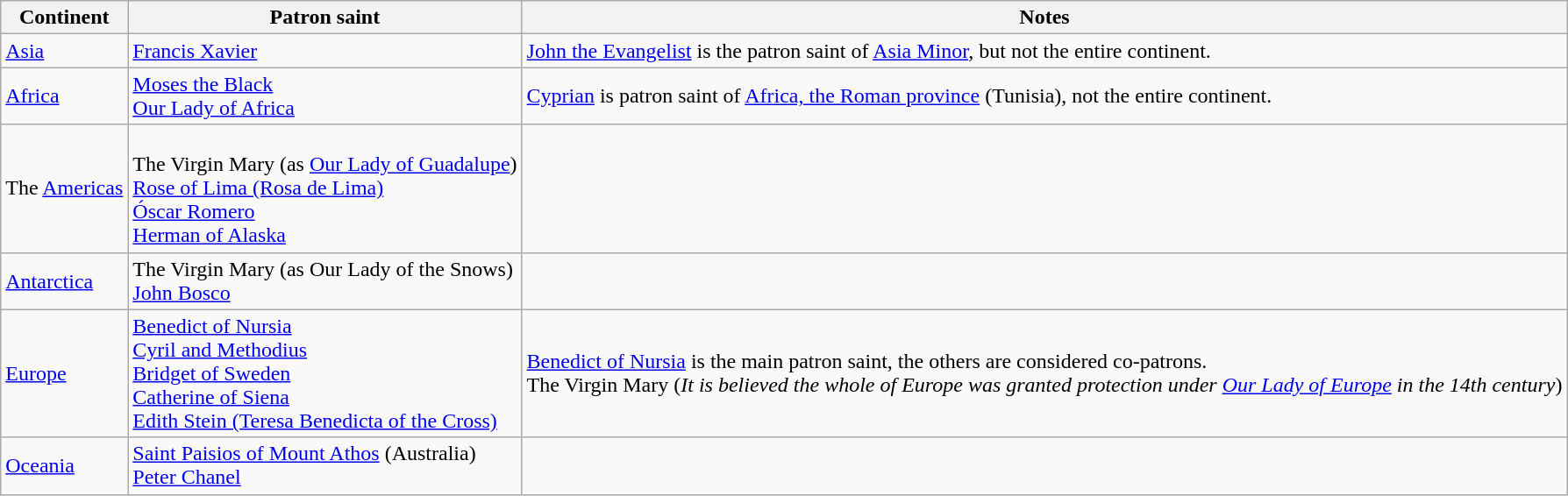<table class="wikitable sortable">
<tr>
<th>Continent</th>
<th>Patron saint</th>
<th class=unsortable>Notes</th>
</tr>
<tr>
<td><a href='#'>Asia</a></td>
<td><a href='#'>Francis Xavier</a></td>
<td><a href='#'>John the Evangelist</a> is the patron saint of <a href='#'>Asia Minor</a>, but not the entire continent.</td>
</tr>
<tr>
<td><a href='#'>Africa</a></td>
<td><a href='#'>Moses the Black</a><br><a href='#'>Our Lady of Africa</a></td>
<td><a href='#'>Cyprian</a> is patron saint of <a href='#'>Africa, the Roman province</a> (Tunisia), not the entire continent.</td>
</tr>
<tr>
<td>The <a href='#'>Americas</a></td>
<td><br>The Virgin Mary (as <a href='#'>Our Lady of Guadalupe</a>)<br>
<a href='#'>Rose of Lima (Rosa de Lima)</a><br>
<a href='#'>Óscar Romero</a>
<br>
<a href='#'>Herman of Alaska</a></td>
<td></td>
</tr>
<tr>
<td><a href='#'>Antarctica</a></td>
<td>The Virgin Mary (as Our Lady of the Snows)<br><a href='#'>John Bosco</a></td>
<td></td>
</tr>
<tr>
<td><a href='#'>Europe</a></td>
<td><a href='#'>Benedict of Nursia</a><br><a href='#'>Cyril and Methodius</a><br><a href='#'>Bridget of Sweden</a><br><a href='#'>Catherine of Siena</a><br><a href='#'>Edith Stein (Teresa Benedicta of the Cross)</a></td>
<td><a href='#'>Benedict of Nursia</a> is the main patron saint, the others are considered co-patrons.<br>The Virgin Mary (<em>It is believed the whole of Europe was granted protection under <a href='#'>Our Lady of Europe</a> in the 14th century</em>)</td>
</tr>
<tr>
<td><a href='#'>Oceania</a></td>
<td><a href='#'>Saint Paisios of Mount Athos</a> (Australia)<br><a href='#'>Peter Chanel</a></td>
<td></td>
</tr>
</table>
